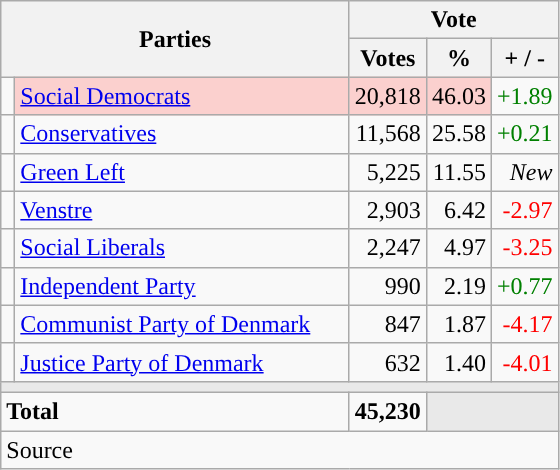<table class="wikitable" style="text-align:right;">
<tr>
<th style="text-align:centre;" rowspan="2" colspan="2" width="225">Parties</th>
<th colspan="3">Vote</th>
</tr>
<tr>
<th width="15">Votes</th>
<th width="15">%</th>
<th width="15">+ / -</th>
</tr>
<tr>
<td width="2" style="color:inherit;background:"></td>
<td bgcolor=#fbd0ce  align="left"><a href='#'>Social Democrats</a></td>
<td bgcolor=#fbd0ce>20,818</td>
<td bgcolor=#fbd0ce>46.03</td>
<td style=color:green;>+1.89</td>
</tr>
<tr>
<td width="2" style="color:inherit;background:"></td>
<td align="left"><a href='#'>Conservatives</a></td>
<td>11,568</td>
<td>25.58</td>
<td style=color:green;>+0.21</td>
</tr>
<tr>
<td width="2" style="color:inherit;background:"></td>
<td align="left"><a href='#'>Green Left</a></td>
<td>5,225</td>
<td>11.55</td>
<td><em>New</em></td>
</tr>
<tr>
<td width="2" style="color:inherit;background:"></td>
<td align="left"><a href='#'>Venstre</a></td>
<td>2,903</td>
<td>6.42</td>
<td style=color:red;>-2.97</td>
</tr>
<tr>
<td width="2" style="color:inherit;background:"></td>
<td align="left"><a href='#'>Social Liberals</a></td>
<td>2,247</td>
<td>4.97</td>
<td style=color:red;>-3.25</td>
</tr>
<tr>
<td width="2" style="color:inherit;background:"></td>
<td align="left"><a href='#'>Independent Party</a></td>
<td>990</td>
<td>2.19</td>
<td style=color:green;>+0.77</td>
</tr>
<tr>
<td width="2" style="color:inherit;background:"></td>
<td align="left"><a href='#'>Communist Party of Denmark</a></td>
<td>847</td>
<td>1.87</td>
<td style=color:red;>-4.17</td>
</tr>
<tr>
<td width="2" style="color:inherit;background:"></td>
<td align="left"><a href='#'>Justice Party of Denmark</a></td>
<td>632</td>
<td>1.40</td>
<td style=color:red;>-4.01</td>
</tr>
<tr>
<td colspan="7" bgcolor="#E9E9E9"></td>
</tr>
<tr>
<td align="left" colspan="2"><strong>Total</strong></td>
<td><strong>45,230</strong></td>
<td bgcolor="#E9E9E9" colspan="2"></td>
</tr>
<tr>
<td align="left" colspan="6">Source</td>
</tr>
</table>
